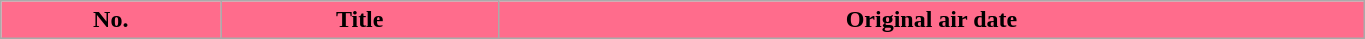<table class="wikitable plainrowheaders" style="width:72%;">
<tr>
<th style="background-color: #FF6C8C; color: #black;">No.</th>
<th style="background-color: #FF6C8C; color: #black;">Title</th>
<th style="background-color: #FF6C8C; color: #black;">Original air date<br>






</th>
</tr>
</table>
